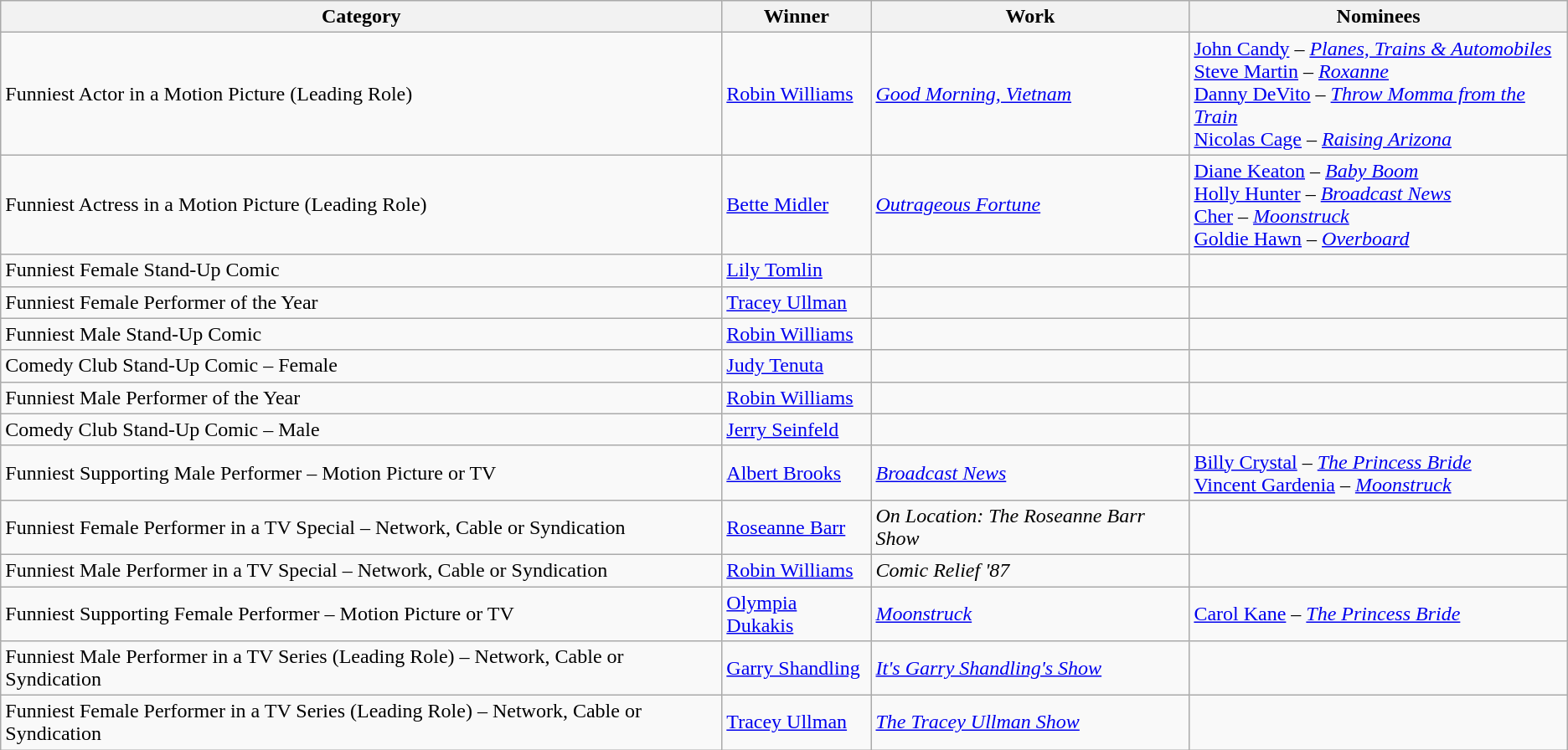<table class="wikitable sortable">
<tr>
<th>Category</th>
<th>Winner</th>
<th>Work</th>
<th class="unsortable">Nominees</th>
</tr>
<tr>
<td>Funniest Actor in a Motion Picture (Leading Role)</td>
<td><a href='#'>Robin Williams</a></td>
<td><em><a href='#'>Good Morning, Vietnam</a></em></td>
<td><a href='#'>John Candy</a> – <em><a href='#'>Planes, Trains & Automobiles</a></em><br><a href='#'>Steve Martin</a> – <em><a href='#'>Roxanne</a></em><br><a href='#'>Danny DeVito</a> – <em><a href='#'>Throw Momma from the Train</a></em><br><a href='#'>Nicolas Cage</a> – <em><a href='#'>Raising Arizona</a></em></td>
</tr>
<tr>
<td>Funniest Actress in a Motion Picture (Leading Role)</td>
<td><a href='#'>Bette Midler</a></td>
<td><em><a href='#'>Outrageous Fortune</a></em></td>
<td><a href='#'>Diane Keaton</a> – <em><a href='#'>Baby Boom</a></em><br><a href='#'>Holly Hunter</a> – <em><a href='#'>Broadcast News</a></em><br><a href='#'>Cher</a> – <em><a href='#'>Moonstruck</a></em><br><a href='#'>Goldie Hawn</a> – <em><a href='#'>Overboard</a></em></td>
</tr>
<tr>
<td>Funniest Female Stand-Up Comic</td>
<td><a href='#'>Lily Tomlin</a></td>
<td></td>
<td></td>
</tr>
<tr>
<td>Funniest Female Performer of the Year</td>
<td><a href='#'>Tracey Ullman</a></td>
<td></td>
<td></td>
</tr>
<tr>
<td>Funniest Male Stand-Up Comic</td>
<td><a href='#'>Robin Williams</a></td>
<td></td>
<td></td>
</tr>
<tr>
<td>Comedy Club Stand-Up Comic – Female</td>
<td><a href='#'>Judy Tenuta</a></td>
<td></td>
<td></td>
</tr>
<tr>
<td>Funniest Male Performer of the Year</td>
<td><a href='#'>Robin Williams</a></td>
<td></td>
<td></td>
</tr>
<tr>
<td>Comedy Club Stand-Up Comic – Male</td>
<td><a href='#'>Jerry Seinfeld</a></td>
<td></td>
<td></td>
</tr>
<tr>
<td>Funniest Supporting Male Performer – Motion Picture or TV</td>
<td><a href='#'>Albert Brooks</a></td>
<td><em><a href='#'>Broadcast News</a></em></td>
<td><a href='#'>Billy Crystal</a> – <em><a href='#'>The Princess Bride</a></em><br><a href='#'>Vincent Gardenia</a> – <em><a href='#'>Moonstruck</a></em></td>
</tr>
<tr>
<td>Funniest Female Performer in a TV Special – Network, Cable or Syndication</td>
<td><a href='#'>Roseanne Barr</a></td>
<td><em>On Location: The Roseanne Barr Show</em></td>
<td></td>
</tr>
<tr>
<td>Funniest Male Performer in a TV Special – Network, Cable or Syndication</td>
<td><a href='#'>Robin Williams</a></td>
<td><em>Comic Relief '87</em></td>
<td></td>
</tr>
<tr>
<td>Funniest Supporting Female Performer – Motion Picture or TV</td>
<td><a href='#'>Olympia Dukakis</a></td>
<td><em><a href='#'>Moonstruck</a></em></td>
<td><a href='#'>Carol Kane</a> – <em><a href='#'>The Princess Bride</a></em></td>
</tr>
<tr>
<td>Funniest Male Performer in a TV Series (Leading Role) – Network, Cable or Syndication</td>
<td><a href='#'>Garry Shandling</a></td>
<td><em><a href='#'>It's Garry Shandling's Show</a></em></td>
<td></td>
</tr>
<tr>
<td>Funniest Female Performer in a TV Series (Leading Role) – Network, Cable or Syndication</td>
<td><a href='#'>Tracey Ullman</a></td>
<td><em><a href='#'>The Tracey Ullman Show</a></em></td>
<td></td>
</tr>
</table>
